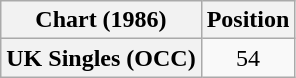<table class="wikitable plainrowheaders" style="text-align:center">
<tr>
<th>Chart (1986)</th>
<th>Position</th>
</tr>
<tr>
<th scope="row">UK Singles (OCC)</th>
<td>54</td>
</tr>
</table>
